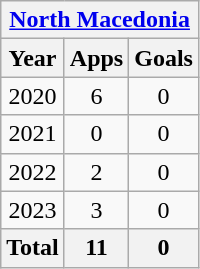<table class=wikitable style=text-align:center>
<tr>
<th colspan=4><a href='#'>North Macedonia</a></th>
</tr>
<tr>
<th>Year</th>
<th>Apps</th>
<th>Goals</th>
</tr>
<tr>
<td>2020</td>
<td>6</td>
<td>0</td>
</tr>
<tr>
<td>2021</td>
<td>0</td>
<td>0</td>
</tr>
<tr>
<td>2022</td>
<td>2</td>
<td>0</td>
</tr>
<tr>
<td>2023</td>
<td>3</td>
<td>0</td>
</tr>
<tr>
<th colspan=1>Total</th>
<th>11</th>
<th>0</th>
</tr>
</table>
